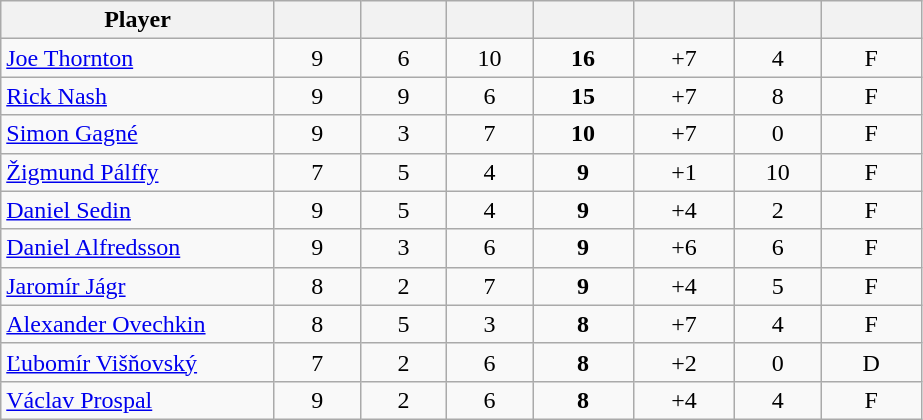<table class="wikitable sortable" style="text-align:center;">
<tr>
<th style="width:175px;">Player</th>
<th style="width:50px;"></th>
<th style="width:50px;"></th>
<th style="width:50px;"></th>
<th style="width:60px;"></th>
<th style="width:60px;"></th>
<th style="width:50px;"></th>
<th style="width:60px;"></th>
</tr>
<tr>
<td style="text-align:left;"> <a href='#'>Joe Thornton</a></td>
<td>9</td>
<td>6</td>
<td>10</td>
<td><strong>16</strong></td>
<td>+7</td>
<td>4</td>
<td>F</td>
</tr>
<tr>
<td style="text-align:left;"> <a href='#'>Rick Nash</a></td>
<td>9</td>
<td>9</td>
<td>6</td>
<td><strong>15</strong></td>
<td>+7</td>
<td>8</td>
<td>F</td>
</tr>
<tr>
<td style="text-align:left;"> <a href='#'>Simon Gagné</a></td>
<td>9</td>
<td>3</td>
<td>7</td>
<td><strong>10</strong></td>
<td>+7</td>
<td>0</td>
<td>F</td>
</tr>
<tr>
<td style="text-align:left;"> <a href='#'>Žigmund Pálffy</a></td>
<td>7</td>
<td>5</td>
<td>4</td>
<td><strong>9</strong></td>
<td>+1</td>
<td>10</td>
<td>F</td>
</tr>
<tr>
<td style="text-align:left;"> <a href='#'>Daniel Sedin</a></td>
<td>9</td>
<td>5</td>
<td>4</td>
<td><strong>9</strong></td>
<td>+4</td>
<td>2</td>
<td>F</td>
</tr>
<tr>
<td style="text-align:left;"> <a href='#'>Daniel Alfredsson</a></td>
<td>9</td>
<td>3</td>
<td>6</td>
<td><strong>9</strong></td>
<td>+6</td>
<td>6</td>
<td>F</td>
</tr>
<tr>
<td style="text-align:left;"> <a href='#'>Jaromír Jágr</a></td>
<td>8</td>
<td>2</td>
<td>7</td>
<td><strong>9</strong></td>
<td>+4</td>
<td>5</td>
<td>F</td>
</tr>
<tr>
<td style="text-align:left;"> <a href='#'>Alexander Ovechkin</a></td>
<td>8</td>
<td>5</td>
<td>3</td>
<td><strong>8</strong></td>
<td>+7</td>
<td>4</td>
<td>F</td>
</tr>
<tr>
<td style="text-align:left;"> <a href='#'>Ľubomír Višňovský</a></td>
<td>7</td>
<td>2</td>
<td>6</td>
<td><strong>8</strong></td>
<td>+2</td>
<td>0</td>
<td>D</td>
</tr>
<tr>
<td style="text-align:left;"> <a href='#'>Václav Prospal</a></td>
<td>9</td>
<td>2</td>
<td>6</td>
<td><strong>8</strong></td>
<td>+4</td>
<td>4</td>
<td>F</td>
</tr>
</table>
